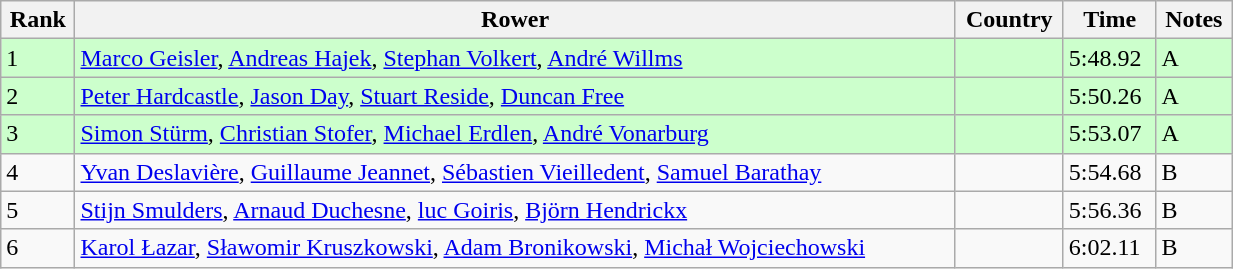<table class="wikitable sortable" width=65%>
<tr>
<th>Rank</th>
<th>Rower</th>
<th>Country</th>
<th>Time</th>
<th>Notes</th>
</tr>
<tr bgcolor=ccffcc>
<td>1</td>
<td><a href='#'>Marco Geisler</a>, <a href='#'>Andreas Hajek</a>, <a href='#'>Stephan Volkert</a>, <a href='#'>André Willms</a></td>
<td></td>
<td>5:48.92</td>
<td>A</td>
</tr>
<tr bgcolor=ccffcc>
<td>2</td>
<td><a href='#'>Peter Hardcastle</a>, <a href='#'>Jason Day</a>, <a href='#'>Stuart Reside</a>, <a href='#'>Duncan Free</a></td>
<td></td>
<td>5:50.26</td>
<td>A</td>
</tr>
<tr bgcolor=ccffcc>
<td>3</td>
<td><a href='#'>Simon Stürm</a>, <a href='#'>Christian Stofer</a>, <a href='#'>Michael Erdlen</a>, <a href='#'>André Vonarburg</a></td>
<td></td>
<td>5:53.07</td>
<td>A</td>
</tr>
<tr>
<td>4</td>
<td><a href='#'>Yvan Deslavière</a>, <a href='#'>Guillaume Jeannet</a>, <a href='#'>Sébastien Vieilledent</a>, <a href='#'>Samuel Barathay</a></td>
<td></td>
<td>5:54.68</td>
<td>B</td>
</tr>
<tr>
<td>5</td>
<td><a href='#'>Stijn Smulders</a>, <a href='#'>Arnaud Duchesne</a>, <a href='#'>luc Goiris</a>, <a href='#'>Björn Hendrickx</a></td>
<td></td>
<td>5:56.36</td>
<td>B</td>
</tr>
<tr>
<td>6</td>
<td><a href='#'>Karol Łazar</a>, <a href='#'>Sławomir Kruszkowski</a>, <a href='#'>Adam Bronikowski</a>, <a href='#'>Michał Wojciechowski</a></td>
<td></td>
<td>6:02.11</td>
<td>B</td>
</tr>
</table>
